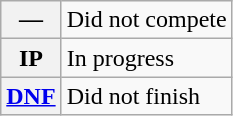<table class="wikitable">
<tr>
<th scope="row">—</th>
<td>Did not compete</td>
</tr>
<tr>
<th scope="row">IP</th>
<td>In progress</td>
</tr>
<tr>
<th scope="row"><a href='#'>DNF</a></th>
<td>Did not finish</td>
</tr>
</table>
